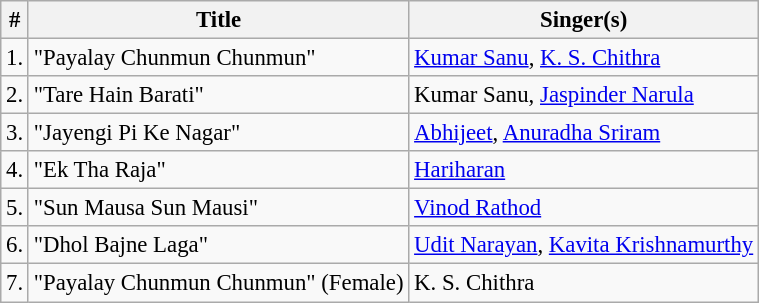<table class="wikitable sortable" style="font-size:95%;">
<tr>
<th>#</th>
<th>Title</th>
<th>Singer(s)</th>
</tr>
<tr>
<td>1.</td>
<td>"Payalay Chunmun Chunmun"</td>
<td><a href='#'>Kumar Sanu</a>, <a href='#'>K. S. Chithra</a></td>
</tr>
<tr>
<td>2.</td>
<td>"Tare Hain Barati"</td>
<td>Kumar Sanu, <a href='#'>Jaspinder Narula</a></td>
</tr>
<tr>
<td>3.</td>
<td>"Jayengi Pi Ke Nagar"</td>
<td><a href='#'>Abhijeet</a>, <a href='#'>Anuradha Sriram</a></td>
</tr>
<tr>
<td>4.</td>
<td>"Ek Tha Raja"</td>
<td><a href='#'>Hariharan</a></td>
</tr>
<tr>
<td>5.</td>
<td>"Sun Mausa Sun Mausi"</td>
<td><a href='#'>Vinod Rathod</a></td>
</tr>
<tr>
<td>6.</td>
<td>"Dhol Bajne Laga"</td>
<td><a href='#'>Udit Narayan</a>, <a href='#'>Kavita Krishnamurthy</a></td>
</tr>
<tr>
<td>7.</td>
<td>"Payalay Chunmun Chunmun" (Female)</td>
<td>K. S. Chithra</td>
</tr>
</table>
